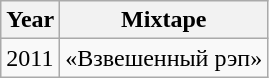<table class="wikitable">
<tr>
<th>Year</th>
<th>Mixtape</th>
</tr>
<tr>
<td>2011</td>
<td>«Взвешенный рэп»</td>
</tr>
</table>
